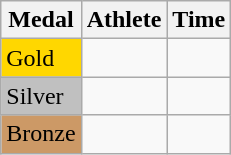<table class="wikitable">
<tr>
<th>Medal</th>
<th>Athlete</th>
<th>Time</th>
</tr>
<tr>
<td bgcolor="gold">Gold</td>
<td></td>
<td></td>
</tr>
<tr>
<td bgcolor="silver">Silver</td>
<td></td>
<td></td>
</tr>
<tr>
<td bgcolor="CC9966">Bronze</td>
<td></td>
<td></td>
</tr>
</table>
